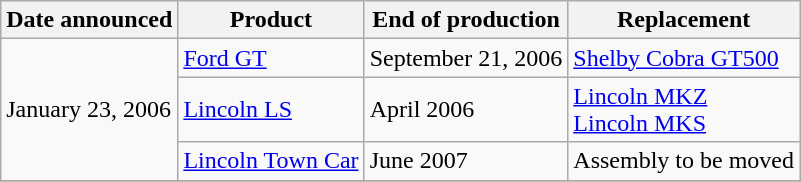<table class=wikitable>
<tr>
<th>Date announced</th>
<th>Product</th>
<th>End of production</th>
<th>Replacement</th>
</tr>
<tr>
<td rowspan=3>January 23, 2006</td>
<td><a href='#'>Ford GT</a></td>
<td>September 21, 2006</td>
<td><a href='#'>Shelby Cobra GT500</a></td>
</tr>
<tr>
<td><a href='#'>Lincoln LS</a></td>
<td>April 2006</td>
<td><a href='#'>Lincoln MKZ</a><br><a href='#'>Lincoln MKS</a></td>
</tr>
<tr>
<td><a href='#'>Lincoln Town Car</a></td>
<td>June 2007</td>
<td>Assembly to be moved</td>
</tr>
<tr>
</tr>
</table>
